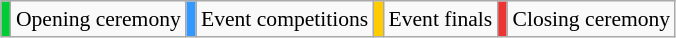<table class="wikitable" style="margin:0.5em auto; font-size:90%;">
<tr>
<td bgcolor="#00cc33"></td>
<td>Opening ceremony</td>
<td bgcolor="#3399ff"></td>
<td>Event competitions</td>
<td bgcolor="#ffcc00"></td>
<td>Event finals</td>
<td bgcolor="#ee3333"></td>
<td>Closing ceremony</td>
</tr>
</table>
